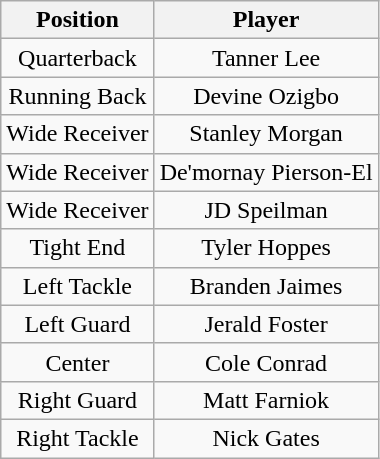<table class="wikitable" style="text-align: center;">
<tr>
<th>Position</th>
<th>Player</th>
</tr>
<tr>
<td>Quarterback</td>
<td>Tanner Lee</td>
</tr>
<tr>
<td>Running Back</td>
<td>Devine Ozigbo</td>
</tr>
<tr>
<td>Wide Receiver</td>
<td>Stanley Morgan</td>
</tr>
<tr>
<td>Wide Receiver</td>
<td>De'mornay Pierson-El</td>
</tr>
<tr>
<td>Wide Receiver</td>
<td>JD Speilman</td>
</tr>
<tr>
<td>Tight End</td>
<td>Tyler Hoppes</td>
</tr>
<tr>
<td>Left Tackle</td>
<td>Branden Jaimes</td>
</tr>
<tr>
<td>Left Guard</td>
<td>Jerald Foster</td>
</tr>
<tr>
<td>Center</td>
<td>Cole Conrad</td>
</tr>
<tr>
<td>Right Guard</td>
<td>Matt Farniok</td>
</tr>
<tr>
<td>Right Tackle</td>
<td>Nick Gates</td>
</tr>
</table>
